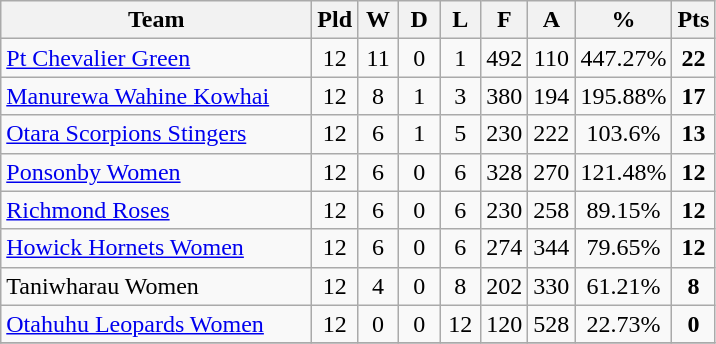<table class="wikitable" style="text-align:center;">
<tr>
<th width=200>Team</th>
<th width=20 abbr="Played">Pld</th>
<th width=20 abbr="Won">W</th>
<th width=20 abbr="Drawn">D</th>
<th width=20 abbr="Lost">L</th>
<th width=20 abbr="For">F</th>
<th width=20 abbr="Against">A</th>
<th width=20 abbr="Percentage">%</th>
<th width=20 abbr="Points">Pts</th>
</tr>
<tr>
<td style="text-align:left;"><a href='#'>Pt Chevalier Green</a></td>
<td>12</td>
<td>11</td>
<td>0</td>
<td>1</td>
<td>492</td>
<td>110</td>
<td>447.27%</td>
<td><strong>22</strong></td>
</tr>
<tr>
<td style="text-align:left;"><a href='#'>Manurewa Wahine Kowhai</a></td>
<td>12</td>
<td>8</td>
<td>1</td>
<td>3</td>
<td>380</td>
<td>194</td>
<td>195.88%</td>
<td><strong>17</strong></td>
</tr>
<tr>
<td style="text-align:left;"><a href='#'>Otara Scorpions Stingers</a></td>
<td>12</td>
<td>6</td>
<td>1</td>
<td>5</td>
<td>230</td>
<td>222</td>
<td>103.6%</td>
<td><strong>13</strong></td>
</tr>
<tr>
<td style="text-align:left;"><a href='#'>Ponsonby Women</a></td>
<td>12</td>
<td>6</td>
<td>0</td>
<td>6</td>
<td>328</td>
<td>270</td>
<td>121.48%</td>
<td><strong>12</strong></td>
</tr>
<tr>
<td style="text-align:left;"><a href='#'>Richmond Roses</a></td>
<td>12</td>
<td>6</td>
<td>0</td>
<td>6</td>
<td>230</td>
<td>258</td>
<td>89.15%</td>
<td><strong>12</strong></td>
</tr>
<tr>
<td style="text-align:left;"><a href='#'>Howick Hornets Women</a></td>
<td>12</td>
<td>6</td>
<td>0</td>
<td>6</td>
<td>274</td>
<td>344</td>
<td>79.65%</td>
<td><strong>12</strong></td>
</tr>
<tr>
<td style="text-align:left;">Taniwharau Women</td>
<td>12</td>
<td>4</td>
<td>0</td>
<td>8</td>
<td>202</td>
<td>330</td>
<td>61.21%</td>
<td><strong>8</strong></td>
</tr>
<tr>
<td style="text-align:left;"><a href='#'>Otahuhu Leopards Women</a></td>
<td>12</td>
<td>0</td>
<td>0</td>
<td>12</td>
<td>120</td>
<td>528</td>
<td>22.73%</td>
<td><strong>0</strong></td>
</tr>
<tr>
</tr>
</table>
